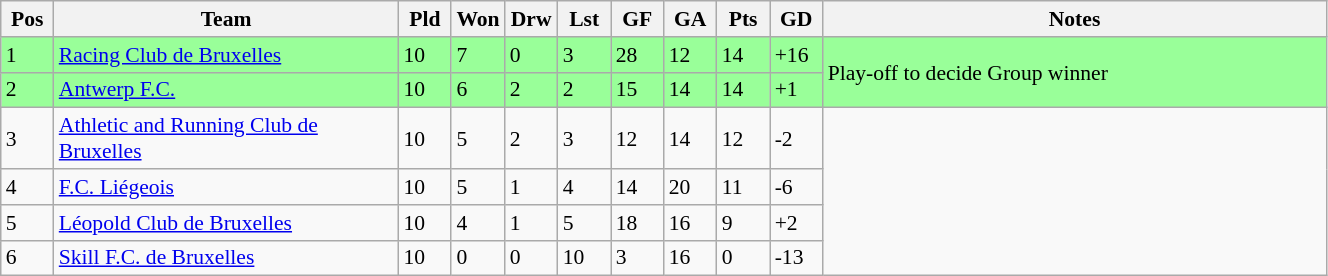<table class="wikitable" width=70% style="font-size:90%">
<tr>
<th width=4%><strong>Pos</strong></th>
<th width=26%><strong>Team</strong></th>
<th width=4%><strong>Pld</strong></th>
<th width=4%><strong>Won</strong></th>
<th width=4%><strong>Drw</strong></th>
<th width=4%><strong>Lst</strong></th>
<th width=4%><strong>GF</strong></th>
<th width=4%><strong>GA</strong></th>
<th width=4%><strong>Pts</strong></th>
<th width=4%><strong>GD</strong></th>
<th width=38%><strong>Notes</strong></th>
</tr>
<tr style="background:#99ff99">
<td>1</td>
<td><a href='#'>Racing Club de Bruxelles</a></td>
<td>10</td>
<td>7</td>
<td>0</td>
<td>3</td>
<td>28</td>
<td>12</td>
<td>14</td>
<td>+16</td>
<td rowspan=2>Play-off to decide Group winner</td>
</tr>
<tr style="background:#99ff99">
<td>2</td>
<td><a href='#'>Antwerp F.C.</a></td>
<td>10</td>
<td>6</td>
<td>2</td>
<td>2</td>
<td>15</td>
<td>14</td>
<td>14</td>
<td>+1</td>
</tr>
<tr>
<td>3</td>
<td><a href='#'>Athletic and Running Club de Bruxelles</a></td>
<td>10</td>
<td>5</td>
<td>2</td>
<td>3</td>
<td>12</td>
<td>14</td>
<td>12</td>
<td>-2</td>
</tr>
<tr>
<td>4</td>
<td><a href='#'>F.C. Liégeois</a></td>
<td>10</td>
<td>5</td>
<td>1</td>
<td>4</td>
<td>14</td>
<td>20</td>
<td>11</td>
<td>-6</td>
</tr>
<tr>
<td>5</td>
<td><a href='#'>Léopold Club de Bruxelles</a></td>
<td>10</td>
<td>4</td>
<td>1</td>
<td>5</td>
<td>18</td>
<td>16</td>
<td>9</td>
<td>+2</td>
</tr>
<tr>
<td>6</td>
<td><a href='#'>Skill F.C. de Bruxelles</a></td>
<td>10</td>
<td>0</td>
<td>0</td>
<td>10</td>
<td>3</td>
<td>16</td>
<td>0</td>
<td>-13</td>
</tr>
</table>
